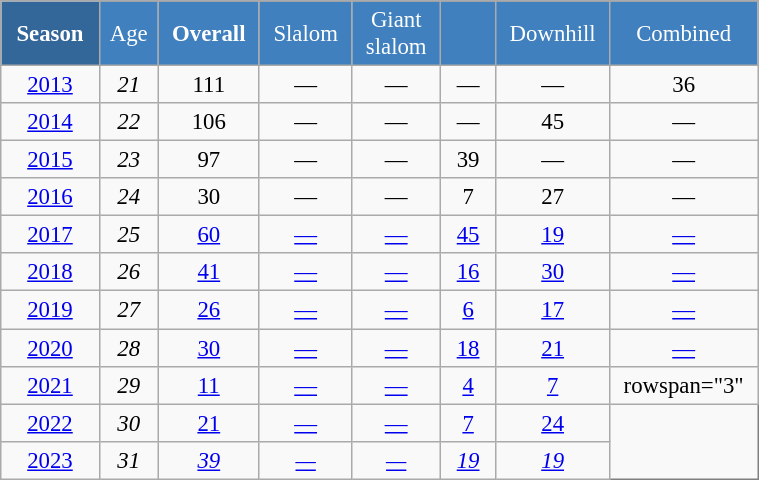<table class="wikitable"  style="font-size:95%; text-align:center; border:gray solid 1px; width:40%;">
<tr style="background:#369; color:white;">
<td rowspan="2" style="width:6%;"><strong>Season</strong></td>
</tr>
<tr style="background:#4180be; color:white;">
<td style="width:3%;">Age</td>
<td style="width:5%;"><strong>Overall</strong></td>
<td style="width:5%;">Slalom</td>
<td style="width:5%;">Giant<br>slalom</td>
<td style="width:5%;"></td>
<td style="width:5%;">Downhill</td>
<td style="width:5%;">Combined</td>
</tr>
<tr>
<td><a href='#'>2013</a></td>
<td><em>21</em></td>
<td>111</td>
<td>—</td>
<td>—</td>
<td>—</td>
<td>—</td>
<td>36</td>
</tr>
<tr>
<td><a href='#'>2014</a></td>
<td><em>22</em></td>
<td>106</td>
<td>—</td>
<td>—</td>
<td>—</td>
<td>45</td>
<td>—</td>
</tr>
<tr>
<td><a href='#'>2015</a></td>
<td><em>23</em></td>
<td>97</td>
<td>—</td>
<td>—</td>
<td>39</td>
<td>—</td>
<td>—</td>
</tr>
<tr>
<td><a href='#'>2016</a></td>
<td><em>24</em></td>
<td>30</td>
<td>—</td>
<td>—</td>
<td>7</td>
<td>27</td>
<td>—</td>
</tr>
<tr>
<td><a href='#'>2017</a></td>
<td><em>25</em></td>
<td><a href='#'>60</a></td>
<td><a href='#'>—</a></td>
<td><a href='#'>—</a></td>
<td><a href='#'>45</a></td>
<td><a href='#'>19</a></td>
<td><a href='#'>—</a></td>
</tr>
<tr>
<td><a href='#'>2018</a></td>
<td><em>26</em></td>
<td><a href='#'>41</a></td>
<td><a href='#'>—</a></td>
<td><a href='#'>—</a></td>
<td><a href='#'>16</a></td>
<td><a href='#'>30</a></td>
<td><a href='#'>—</a></td>
</tr>
<tr>
<td><a href='#'>2019</a></td>
<td><em>27</em></td>
<td><a href='#'>26</a></td>
<td><a href='#'>—</a></td>
<td><a href='#'>—</a></td>
<td><a href='#'>6</a></td>
<td><a href='#'>17</a></td>
<td><a href='#'>—</a></td>
</tr>
<tr>
<td><a href='#'>2020</a></td>
<td><em>28</em></td>
<td><a href='#'>30</a></td>
<td><a href='#'>—</a></td>
<td><a href='#'>—</a></td>
<td><a href='#'>18</a></td>
<td><a href='#'>21</a></td>
<td><a href='#'>—</a></td>
</tr>
<tr>
<td><a href='#'>2021</a></td>
<td><em>29</em></td>
<td><a href='#'>11</a></td>
<td><a href='#'>—</a></td>
<td><a href='#'>—</a></td>
<td><a href='#'>4</a></td>
<td><a href='#'>7</a></td>
<td>rowspan="3" </td>
</tr>
<tr>
<td><a href='#'>2022</a></td>
<td><em>30</em></td>
<td><a href='#'>21</a></td>
<td><a href='#'>—</a></td>
<td><a href='#'>—</a></td>
<td><a href='#'>7</a></td>
<td><a href='#'>24</a></td>
</tr>
<tr>
<td><a href='#'>2023</a></td>
<td><em>31</em></td>
<td><em><a href='#'>39</a></em></td>
<td><em><a href='#'>—</a></em></td>
<td><em><a href='#'>—</a></em></td>
<td><em><a href='#'>19</a></em></td>
<td><em><a href='#'>19</a></em></td>
</tr>
</table>
